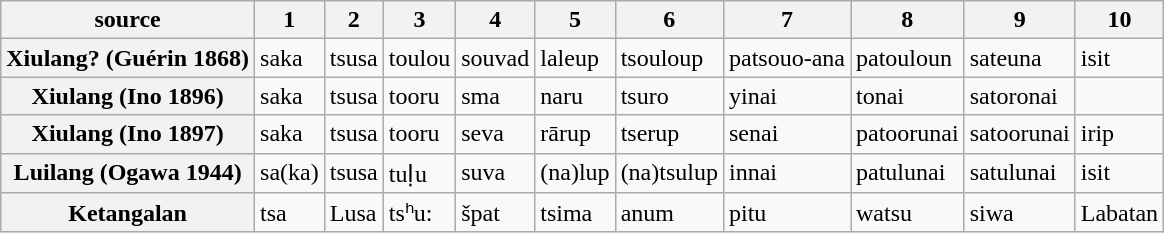<table class=wikitable>
<tr>
<th>source</th>
<th>1</th>
<th>2</th>
<th>3</th>
<th>4</th>
<th>5</th>
<th>6</th>
<th>7</th>
<th>8</th>
<th>9</th>
<th>10</th>
</tr>
<tr>
<th>Xiulang? (Guérin 1868)</th>
<td>saka</td>
<td>tsusa</td>
<td>toulou</td>
<td>souvad</td>
<td>laleup</td>
<td>tsouloup</td>
<td>patsouo-ana</td>
<td>patouloun</td>
<td>sateuna</td>
<td>isit</td>
</tr>
<tr>
<th>Xiulang (Ino 1896)</th>
<td>saka</td>
<td>tsusa</td>
<td>tooru</td>
<td>sma</td>
<td>naru</td>
<td>tsuro</td>
<td>yinai</td>
<td>tonai</td>
<td>satoronai</td>
<td></td>
</tr>
<tr>
<th>Xiulang (Ino 1897)</th>
<td>saka</td>
<td>tsusa</td>
<td>tooru</td>
<td>seva</td>
<td>rārup</td>
<td>tserup</td>
<td>senai</td>
<td>patoorunai</td>
<td>satoorunai</td>
<td>irip</td>
</tr>
<tr>
<th>Luilang (Ogawa 1944)</th>
<td>sa(ka)</td>
<td>tsusa</td>
<td>tuḷu</td>
<td>suva</td>
<td>(na)lup</td>
<td>(na)tsulup</td>
<td>innai</td>
<td>patulunai</td>
<td>satulunai</td>
<td>isit</td>
</tr>
<tr>
<th>Ketangalan</th>
<td>tsa</td>
<td>Lusa</td>
<td>tsʰu:</td>
<td>špat</td>
<td>tsima</td>
<td>anum</td>
<td>pitu</td>
<td>watsu</td>
<td>siwa</td>
<td>Labatan</td>
</tr>
</table>
